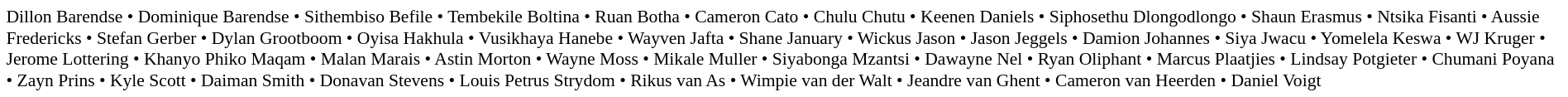<table cellpadding="2" style="border: 1px solid white; font-size:90%;">
<tr>
<td style="text-align:left;">Dillon Barendse • Dominique Barendse • Sithembiso Befile • Tembekile Boltina • Ruan Botha • Cameron Cato • Chulu Chutu • Keenen Daniels • Siphosethu Dlongodlongo • Shaun Erasmus • Ntsika Fisanti • Aussie Fredericks • Stefan Gerber • Dylan Grootboom • Oyisa Hakhula • Vusikhaya Hanebe • Wayven Jafta • Shane January • Wickus Jason • Jason Jeggels • Damion Johannes • Siya Jwacu • Yomelela Keswa • WJ Kruger • Jerome Lottering • Khanyo Phiko Maqam • Malan Marais • Astin Morton • Wayne Moss • Mikale Muller • Siyabonga Mzantsi • Dawayne Nel • Ryan Oliphant • Marcus Plaatjies • Lindsay Potgieter • Chumani Poyana • Zayn Prins • Kyle Scott • Daiman Smith • Donavan Stevens • Louis Petrus Strydom • Rikus van As • Wimpie van der Walt • Jeandre van Ghent • Cameron van Heerden • Daniel Voigt</td>
</tr>
</table>
